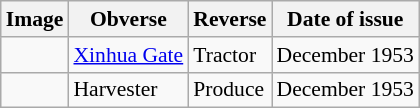<table class="wikitable" style="font-size:90%">
<tr>
<th>Image</th>
<th>Obverse</th>
<th>Reverse</th>
<th>Date of issue</th>
</tr>
<tr>
<td></td>
<td><a href='#'>Xinhua Gate</a></td>
<td>Tractor</td>
<td>December 1953</td>
</tr>
<tr>
<td></td>
<td>Harvester</td>
<td>Produce</td>
<td>December 1953</td>
</tr>
</table>
